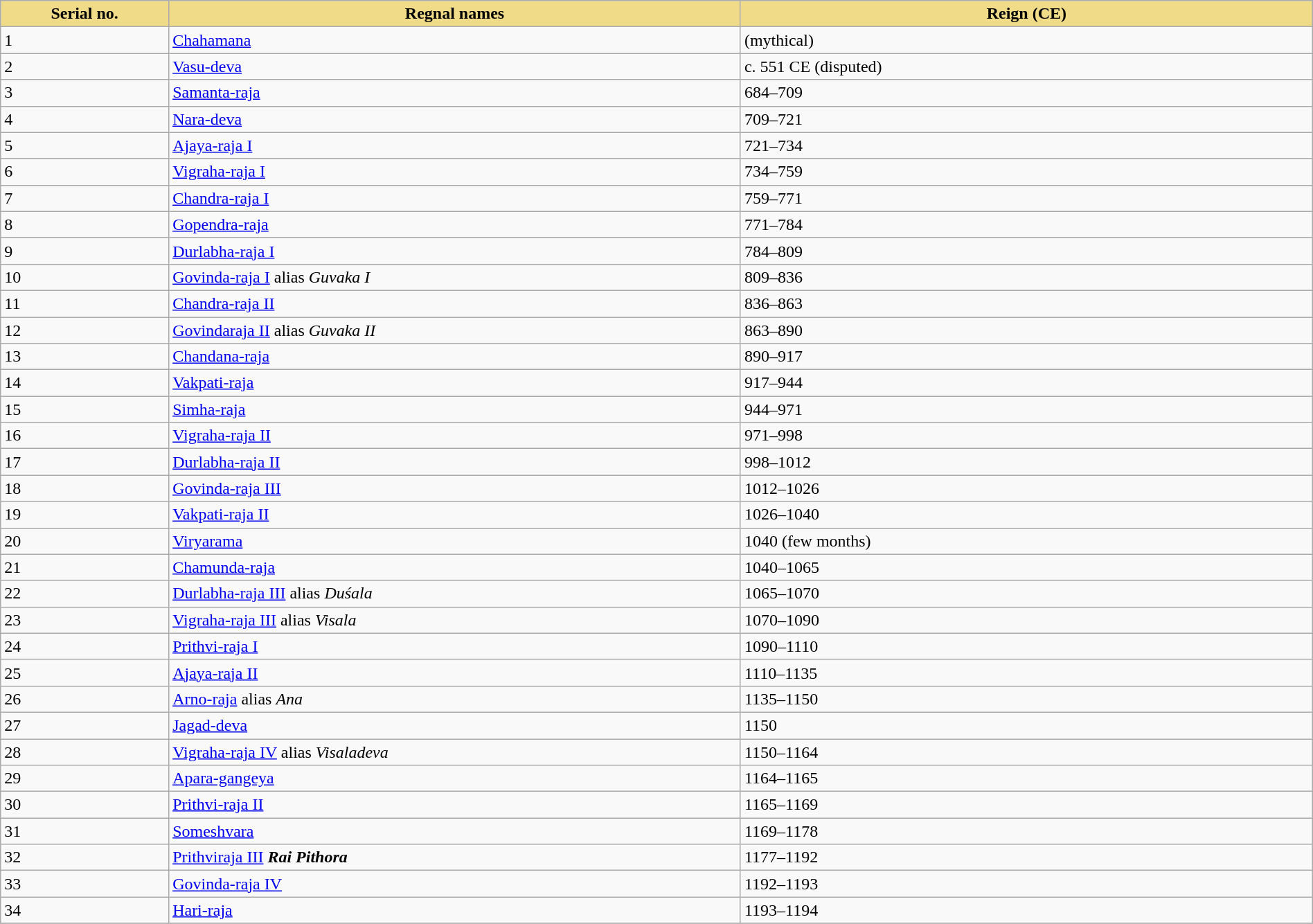<table style="width:100%;" class="wikitable">
<tr>
<th style="background:#f0dc88; width:5%;">Serial no.</th>
<th style="background:#f0dc88; width:17%;">Regnal names</th>
<th style="background:#f0dc88; width:17%;">Reign (CE)</th>
</tr>
<tr>
<td>1</td>
<td><a href='#'>Chahamana</a></td>
<td>(mythical)</td>
</tr>
<tr>
<td>2</td>
<td><a href='#'>Vasu-deva</a></td>
<td>c. 551 CE (disputed)</td>
</tr>
<tr>
<td>3</td>
<td><a href='#'>Samanta-raja</a></td>
<td>684–709</td>
</tr>
<tr>
<td>4</td>
<td><a href='#'>Nara-deva</a></td>
<td>709–721</td>
</tr>
<tr>
<td>5</td>
<td><a href='#'>Ajaya-raja I</a></td>
<td>721–734</td>
</tr>
<tr>
<td>6</td>
<td><a href='#'>Vigraha-raja I</a></td>
<td>734–759</td>
</tr>
<tr>
<td>7</td>
<td><a href='#'>Chandra-raja I</a></td>
<td>759–771</td>
</tr>
<tr>
<td>8</td>
<td><a href='#'>Gopendra-raja</a></td>
<td>771–784</td>
</tr>
<tr>
<td>9</td>
<td><a href='#'>Durlabha-raja I</a></td>
<td>784–809</td>
</tr>
<tr>
<td>10</td>
<td><a href='#'>Govinda-raja I</a> alias <em>Guvaka I</em></td>
<td>809–836</td>
</tr>
<tr>
<td>11</td>
<td><a href='#'>Chandra-raja II</a></td>
<td>836–863</td>
</tr>
<tr>
<td>12</td>
<td><a href='#'>Govindaraja II</a> alias <em>Guvaka II</em></td>
<td>863–890</td>
</tr>
<tr>
<td>13</td>
<td><a href='#'>Chandana-raja</a></td>
<td>890–917</td>
</tr>
<tr>
<td>14</td>
<td><a href='#'>Vakpati-raja</a></td>
<td>917–944</td>
</tr>
<tr>
<td>15</td>
<td><a href='#'>Simha-raja</a></td>
<td>944–971</td>
</tr>
<tr>
<td>16</td>
<td><a href='#'>Vigraha-raja II</a></td>
<td>971–998</td>
</tr>
<tr>
<td>17</td>
<td><a href='#'>Durlabha-raja II</a></td>
<td>998–1012</td>
</tr>
<tr>
<td>18</td>
<td><a href='#'>Govinda-raja III</a></td>
<td>1012–1026</td>
</tr>
<tr>
<td>19</td>
<td><a href='#'>Vakpati-raja II</a></td>
<td>1026–1040</td>
</tr>
<tr>
<td>20</td>
<td><a href='#'>Viryarama</a></td>
<td>1040 (few months)</td>
</tr>
<tr>
<td>21</td>
<td><a href='#'>Chamunda-raja</a></td>
<td>1040–1065</td>
</tr>
<tr>
<td>22</td>
<td><a href='#'>Durlabha-raja III</a> alias <em>Duśala</em></td>
<td>1065–1070</td>
</tr>
<tr>
<td>23</td>
<td><a href='#'>Vigraha-raja III</a> alias <em>Visala</em></td>
<td>1070–1090</td>
</tr>
<tr>
<td>24</td>
<td><a href='#'>Prithvi-raja I</a></td>
<td>1090–1110</td>
</tr>
<tr>
<td>25</td>
<td><a href='#'>Ajaya-raja II</a></td>
<td>1110–1135</td>
</tr>
<tr>
<td>26</td>
<td><a href='#'>Arno-raja</a> alias <em>Ana</em></td>
<td>1135–1150</td>
</tr>
<tr>
<td>27</td>
<td><a href='#'>Jagad-deva</a></td>
<td>1150</td>
</tr>
<tr>
<td>28</td>
<td><a href='#'>Vigraha-raja IV</a> alias <em>Visaladeva</em></td>
<td>1150–1164</td>
</tr>
<tr>
<td>29</td>
<td><a href='#'>Apara-gangeya</a></td>
<td>1164–1165</td>
</tr>
<tr>
<td>30</td>
<td><a href='#'>Prithvi-raja II</a></td>
<td>1165–1169</td>
</tr>
<tr>
<td>31</td>
<td><a href='#'>Someshvara</a></td>
<td>1169–1178</td>
</tr>
<tr>
<td>32</td>
<td><a href='#'>Prithviraja III</a> <strong><em>Rai Pithora</em></strong></td>
<td>1177–1192</td>
</tr>
<tr>
<td>33</td>
<td><a href='#'>Govinda-raja IV</a></td>
<td>1192–1193</td>
</tr>
<tr>
<td>34</td>
<td><a href='#'>Hari-raja</a></td>
<td>1193–1194</td>
</tr>
<tr>
</tr>
</table>
